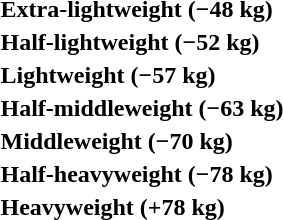<table>
<tr>
<th rowspan=2 style="text-align:left;">Extra-lightweight (−48 kg)</th>
<td rowspan=2></td>
<td rowspan=2></td>
<td></td>
</tr>
<tr>
<td></td>
</tr>
<tr>
<th rowspan=2 style="text-align:left;">Half-lightweight (−52 kg)</th>
<td rowspan=2></td>
<td rowspan=2></td>
<td></td>
</tr>
<tr>
<td></td>
</tr>
<tr>
<th rowspan=2 style="text-align:left;">Lightweight (−57 kg)</th>
<td rowspan=2></td>
<td rowspan=2></td>
<td></td>
</tr>
<tr>
<td></td>
</tr>
<tr>
<th rowspan=2 style="text-align:left;">Half-middleweight (−63 kg)</th>
<td rowspan=2></td>
<td rowspan=2></td>
<td></td>
</tr>
<tr>
<td></td>
</tr>
<tr>
<th rowspan=2 style="text-align:left;">Middleweight (−70 kg)</th>
<td rowspan=2></td>
<td rowspan=2></td>
<td></td>
</tr>
<tr>
<td></td>
</tr>
<tr>
<th rowspan=2 style="text-align:left;">Half-heavyweight (−78 kg)</th>
<td rowspan=2></td>
<td rowspan=2></td>
<td></td>
</tr>
<tr>
<td></td>
</tr>
<tr>
<th rowspan=2 style="text-align:left;">Heavyweight (+78 kg)</th>
<td rowspan=2></td>
<td rowspan=2></td>
<td></td>
</tr>
<tr>
<td></td>
</tr>
</table>
